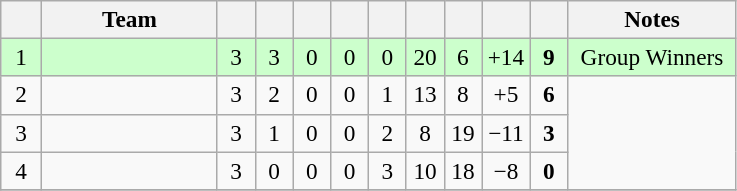<table class="wikitable" style="text-align: center; font-size: 97%;">
<tr>
<th width="20"></th>
<th width="110">Team</th>
<th width="18"></th>
<th width="18"></th>
<th width="18"></th>
<th width="18"></th>
<th width="18"></th>
<th width="18"></th>
<th width="18"></th>
<th width="25"></th>
<th width="18"></th>
<th width="105">Notes</th>
</tr>
<tr style="background-color: #ccffcc;">
<td>1</td>
<td align=left></td>
<td>3</td>
<td>3</td>
<td>0</td>
<td>0</td>
<td>0</td>
<td>20</td>
<td>6</td>
<td>+14</td>
<td><strong>9</strong></td>
<td>Group Winners</td>
</tr>
<tr>
<td>2</td>
<td align=left></td>
<td>3</td>
<td>2</td>
<td>0</td>
<td>0</td>
<td>1</td>
<td>13</td>
<td>8</td>
<td>+5</td>
<td><strong>6</strong></td>
<td rowspan="3"></td>
</tr>
<tr>
<td>3</td>
<td align=left></td>
<td>3</td>
<td>1</td>
<td>0</td>
<td>0</td>
<td>2</td>
<td>8</td>
<td>19</td>
<td>−11</td>
<td><strong>3</strong></td>
</tr>
<tr>
<td>4</td>
<td align=left></td>
<td>3</td>
<td>0</td>
<td>0</td>
<td>0</td>
<td>3</td>
<td>10</td>
<td>18</td>
<td>−8</td>
<td><strong>0</strong></td>
</tr>
<tr>
</tr>
</table>
